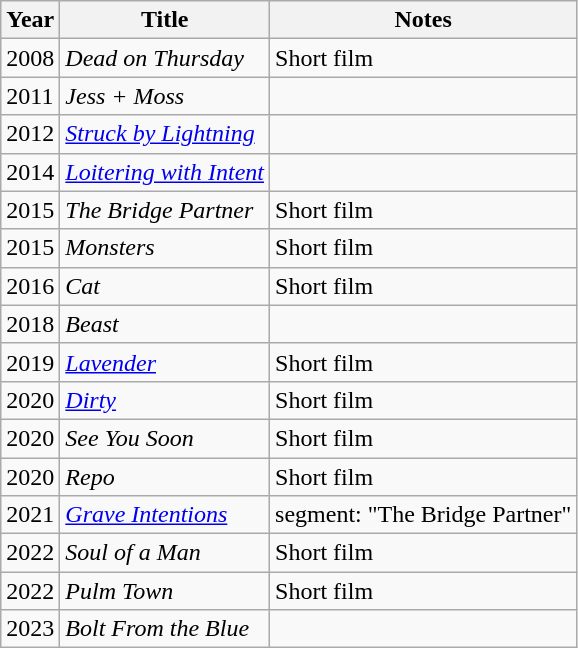<table class="wikitable">
<tr>
<th>Year</th>
<th>Title</th>
<th>Notes</th>
</tr>
<tr>
<td>2008</td>
<td><em>Dead on Thursday</em></td>
<td>Short film</td>
</tr>
<tr>
<td>2011</td>
<td><em>Jess + Moss</em></td>
<td></td>
</tr>
<tr>
<td>2012</td>
<td><em><a href='#'>Struck by Lightning</a></em></td>
<td></td>
</tr>
<tr>
<td>2014</td>
<td><em><a href='#'>Loitering with Intent</a></em></td>
<td></td>
</tr>
<tr>
<td>2015</td>
<td><em>The Bridge Partner</em></td>
<td>Short film</td>
</tr>
<tr>
<td>2015</td>
<td><em>Monsters</em></td>
<td>Short film</td>
</tr>
<tr>
<td>2016</td>
<td><em>Cat</em></td>
<td>Short film</td>
</tr>
<tr>
<td>2018</td>
<td><em>Beast</em></td>
<td></td>
</tr>
<tr>
<td>2019</td>
<td><em><a href='#'>Lavender</a></em></td>
<td>Short film</td>
</tr>
<tr>
<td>2020</td>
<td><em><a href='#'>Dirty</a></em></td>
<td>Short film</td>
</tr>
<tr>
<td>2020</td>
<td><em>See You Soon</em></td>
<td>Short film</td>
</tr>
<tr>
<td>2020</td>
<td><em>Repo</em></td>
<td>Short film</td>
</tr>
<tr>
<td>2021</td>
<td><em><a href='#'>Grave Intentions</a></em></td>
<td>segment: "The Bridge Partner"</td>
</tr>
<tr>
<td>2022</td>
<td><em>Soul of a Man</em></td>
<td>Short film</td>
</tr>
<tr>
<td>2022</td>
<td><em>Pulm Town</em></td>
<td>Short film</td>
</tr>
<tr>
<td>2023</td>
<td><em>Bolt From the Blue</em></td>
<td></td>
</tr>
</table>
